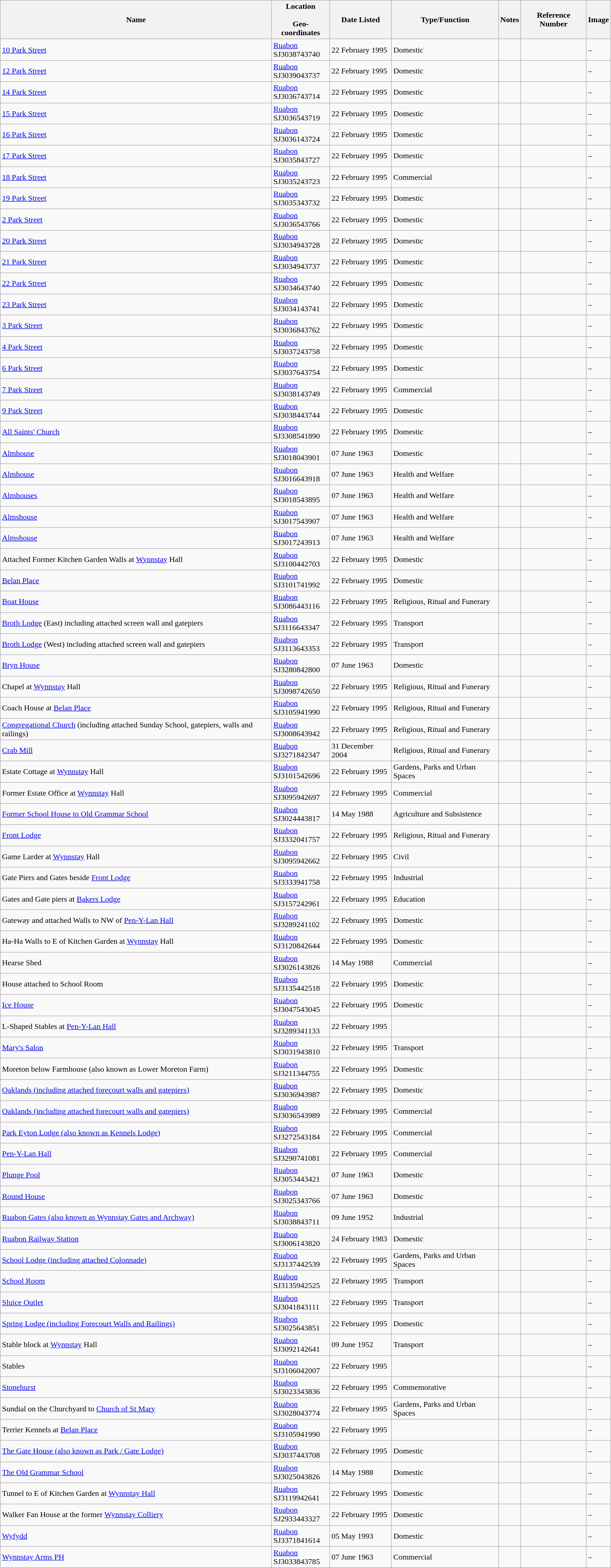<table class="wikitable sortable">
<tr>
<th>Name</th>
<th>Location<br><br>Geo-coordinates</th>
<th>Date Listed</th>
<th>Type/Function</th>
<th>Notes</th>
<th>Reference Number</th>
<th>Image</th>
</tr>
<tr>
<td><a href='#'>10 Park Street</a></td>
<td><a href='#'>Ruabon</a><br>SJ3038743740<br></td>
<td>22 February 1995</td>
<td>Domestic</td>
<td></td>
<td></td>
<td>–</td>
</tr>
<tr>
<td><a href='#'>12 Park Street</a></td>
<td><a href='#'>Ruabon</a><br>SJ3039043737<br></td>
<td>22 February 1995</td>
<td>Domestic</td>
<td></td>
<td></td>
<td>–</td>
</tr>
<tr>
<td><a href='#'>14 Park Street</a></td>
<td><a href='#'>Ruabon</a><br>SJ3036743714<br></td>
<td>22 February 1995</td>
<td>Domestic</td>
<td></td>
<td></td>
<td>–</td>
</tr>
<tr>
<td><a href='#'>15 Park Street</a></td>
<td><a href='#'>Ruabon</a><br>SJ3036543719<br></td>
<td>22 February 1995</td>
<td>Domestic</td>
<td></td>
<td></td>
<td>–</td>
</tr>
<tr>
<td><a href='#'>16 Park Street</a></td>
<td><a href='#'>Ruabon</a><br>SJ3036143724<br></td>
<td>22 February 1995</td>
<td>Domestic</td>
<td></td>
<td></td>
<td>–</td>
</tr>
<tr>
<td><a href='#'>17 Park Street</a></td>
<td><a href='#'>Ruabon</a><br>SJ3035843727<br></td>
<td>22 February 1995</td>
<td>Domestic</td>
<td></td>
<td></td>
<td>–</td>
</tr>
<tr>
<td><a href='#'>18 Park Street</a></td>
<td><a href='#'>Ruabon</a><br>SJ3035243723<br></td>
<td>22 February 1995</td>
<td>Commercial</td>
<td></td>
<td></td>
<td>–</td>
</tr>
<tr>
<td><a href='#'>19 Park Street</a></td>
<td><a href='#'>Ruabon</a><br>SJ3035343732<br></td>
<td>22 February 1995</td>
<td>Domestic</td>
<td></td>
<td></td>
<td>–</td>
</tr>
<tr>
<td><a href='#'>2 Park Street</a></td>
<td><a href='#'>Ruabon</a><br>SJ3036543766<br></td>
<td>22 February 1995</td>
<td>Domestic</td>
<td></td>
<td></td>
<td>–</td>
</tr>
<tr>
<td><a href='#'>20 Park Street</a></td>
<td><a href='#'>Ruabon</a><br>SJ3034943728<br></td>
<td>22 February 1995</td>
<td>Domestic</td>
<td></td>
<td></td>
<td>–</td>
</tr>
<tr>
<td><a href='#'>21 Park Street</a></td>
<td><a href='#'>Ruabon</a><br>SJ3034943737<br></td>
<td>22 February 1995</td>
<td>Domestic</td>
<td></td>
<td></td>
<td>–</td>
</tr>
<tr>
<td><a href='#'>22 Park Street</a></td>
<td><a href='#'>Ruabon</a><br>SJ3034643740<br></td>
<td>22 February 1995</td>
<td>Domestic</td>
<td></td>
<td></td>
<td>–</td>
</tr>
<tr>
<td><a href='#'>23 Park Street</a></td>
<td><a href='#'>Ruabon</a><br>SJ3034143741<br></td>
<td>22 February 1995</td>
<td>Domestic</td>
<td></td>
<td></td>
<td>–</td>
</tr>
<tr>
<td><a href='#'>3 Park Street</a></td>
<td><a href='#'>Ruabon</a><br>SJ3036843762<br></td>
<td>22 February 1995</td>
<td>Domestic</td>
<td></td>
<td></td>
<td>–</td>
</tr>
<tr>
<td><a href='#'>4 Park Street</a></td>
<td><a href='#'>Ruabon</a><br>SJ3037243758<br></td>
<td>22 February 1995</td>
<td>Domestic</td>
<td></td>
<td></td>
<td>–</td>
</tr>
<tr>
<td><a href='#'>6 Park Street</a></td>
<td><a href='#'>Ruabon</a><br>SJ3037643754<br></td>
<td>22 February 1995</td>
<td>Domestic</td>
<td></td>
<td></td>
<td>–</td>
</tr>
<tr>
<td><a href='#'>7 Park Street</a></td>
<td><a href='#'>Ruabon</a><br>SJ3038143749<br></td>
<td>22 February 1995</td>
<td>Commercial</td>
<td></td>
<td></td>
<td>–</td>
</tr>
<tr>
<td><a href='#'>9 Park Street</a></td>
<td><a href='#'>Ruabon</a><br>SJ3038443744<br></td>
<td>22 February 1995</td>
<td>Domestic</td>
<td></td>
<td></td>
<td>–</td>
</tr>
<tr>
<td><a href='#'>All Saints' Church</a></td>
<td><a href='#'>Ruabon</a><br>SJ3308541890<br></td>
<td>22 February 1995</td>
<td>Domestic</td>
<td></td>
<td></td>
<td>–</td>
</tr>
<tr>
<td><a href='#'>Almhouse</a></td>
<td><a href='#'>Ruabon</a><br>SJ3018043901<br></td>
<td>07 June 1963</td>
<td>Domestic</td>
<td></td>
<td></td>
<td>–</td>
</tr>
<tr>
<td><a href='#'>Almhouse</a></td>
<td><a href='#'>Ruabon</a><br>SJ3016643918<br></td>
<td>07 June 1963</td>
<td>Health and Welfare</td>
<td></td>
<td></td>
<td>–</td>
</tr>
<tr>
<td><a href='#'>Almhouses</a></td>
<td><a href='#'>Ruabon</a><br>SJ3018543895<br></td>
<td>07 June 1963</td>
<td>Health and Welfare</td>
<td></td>
<td></td>
<td>–</td>
</tr>
<tr>
<td><a href='#'>Almshouse</a></td>
<td><a href='#'>Ruabon</a><br>SJ3017543907<br></td>
<td>07 June 1963</td>
<td>Health and Welfare</td>
<td></td>
<td></td>
<td>–</td>
</tr>
<tr>
<td><a href='#'>Almshouse</a></td>
<td><a href='#'>Ruabon</a><br>SJ3017243913<br></td>
<td>07 June 1963</td>
<td>Health and Welfare</td>
<td></td>
<td></td>
<td>–</td>
</tr>
<tr>
<td>Attached Former Kitchen Garden Walls at <a href='#'>Wynnstay</a> Hall</td>
<td><a href='#'>Ruabon</a><br>SJ3100442703<br></td>
<td>22 February 1995</td>
<td>Domestic</td>
<td></td>
<td></td>
<td>–</td>
</tr>
<tr>
<td><a href='#'>Belan Place</a></td>
<td><a href='#'>Ruabon</a><br>SJ3101741992<br></td>
<td>22 February 1995</td>
<td>Domestic</td>
<td></td>
<td></td>
<td>–</td>
</tr>
<tr>
<td><a href='#'>Boat House</a></td>
<td><a href='#'>Ruabon</a><br>SJ3086443116<br></td>
<td>22 February 1995</td>
<td>Religious, Ritual and Funerary</td>
<td></td>
<td></td>
<td>–</td>
</tr>
<tr>
<td><a href='#'>Broth Lodge</a> (East) including attached screen wall and gatepiers</td>
<td><a href='#'>Ruabon</a><br>SJ3116643347<br></td>
<td>22 February 1995</td>
<td>Transport</td>
<td></td>
<td></td>
<td>–</td>
</tr>
<tr>
<td><a href='#'>Broth Lodge</a> (West) including attached screen wall and gatepiers</td>
<td><a href='#'>Ruabon</a><br>SJ3113643353<br></td>
<td>22 February 1995</td>
<td>Transport</td>
<td></td>
<td></td>
<td>–</td>
</tr>
<tr>
<td><a href='#'>Bryn House</a></td>
<td><a href='#'>Ruabon</a><br>SJ3280842800<br></td>
<td>07 June 1963</td>
<td>Domestic</td>
<td></td>
<td></td>
<td>–</td>
</tr>
<tr>
<td>Chapel at <a href='#'>Wynnstay</a> Hall</td>
<td><a href='#'>Ruabon</a><br>SJ3098742650<br></td>
<td>22 February 1995</td>
<td>Religious, Ritual and Funerary</td>
<td></td>
<td></td>
<td>–</td>
</tr>
<tr>
<td>Coach House at <a href='#'>Belan Place</a></td>
<td><a href='#'>Ruabon</a><br>SJ3105941990<br></td>
<td>22 February 1995</td>
<td>Religious, Ritual and Funerary</td>
<td></td>
<td></td>
<td>–</td>
</tr>
<tr>
<td><a href='#'>Congregational Church</a> (including attached Sunday School, gatepiers, walls and railings)</td>
<td><a href='#'>Ruabon</a><br>SJ3008643942<br></td>
<td>22 February 1995</td>
<td>Religious, Ritual and Funerary</td>
<td></td>
<td></td>
<td>–</td>
</tr>
<tr>
<td><a href='#'>Crab Mill</a></td>
<td><a href='#'>Ruabon</a><br>SJ3271842347<br></td>
<td>31 December 2004</td>
<td>Religious, Ritual and Funerary</td>
<td></td>
<td></td>
<td>–</td>
</tr>
<tr>
<td>Estate Cottage at <a href='#'>Wynnstay</a> Hall</td>
<td><a href='#'>Ruabon</a><br>SJ3101542696<br></td>
<td>22 February 1995</td>
<td>Gardens, Parks and Urban Spaces</td>
<td></td>
<td></td>
<td>–</td>
</tr>
<tr>
<td>Former Estate Office at <a href='#'>Wynnstay</a> Hall</td>
<td><a href='#'>Ruabon</a><br>SJ3095942697<br></td>
<td>22 February 1995</td>
<td>Commercial</td>
<td></td>
<td></td>
<td>–</td>
</tr>
<tr>
<td><a href='#'>Former School House to Old Grammar School</a></td>
<td><a href='#'>Ruabon</a><br>SJ3024443817<br></td>
<td>14 May 1988</td>
<td>Agriculture and Subsistence</td>
<td></td>
<td></td>
<td>–</td>
</tr>
<tr>
<td><a href='#'>Front Lodge</a></td>
<td><a href='#'>Ruabon</a><br>SJ3332041757<br></td>
<td>22 February 1995</td>
<td>Religious, Ritual and Funerary</td>
<td></td>
<td></td>
<td>–</td>
</tr>
<tr>
<td>Game Larder at <a href='#'>Wynnstay</a> Hall</td>
<td><a href='#'>Ruabon</a><br>SJ3095942662<br></td>
<td>22 February 1995</td>
<td>Civil</td>
<td></td>
<td></td>
<td>–</td>
</tr>
<tr>
<td>Gate Piers and Gates beside <a href='#'>Front Lodge</a></td>
<td><a href='#'>Ruabon</a><br>SJ3333941758<br></td>
<td>22 February 1995</td>
<td>Industrial</td>
<td></td>
<td></td>
<td>–</td>
</tr>
<tr>
<td>Gates and Gate piers at <a href='#'>Bakers Lodge</a></td>
<td><a href='#'>Ruabon</a><br>SJ3157242961<br></td>
<td>22 February 1995</td>
<td>Education</td>
<td></td>
<td></td>
<td>–</td>
</tr>
<tr>
<td>Gateway and attached Walls to NW of <a href='#'>Pen-Y-Lan Hall</a></td>
<td><a href='#'>Ruabon</a><br>SJ3289241102<br></td>
<td>22 February 1995</td>
<td>Domestic</td>
<td></td>
<td></td>
<td>–</td>
</tr>
<tr>
<td>Ha-Ha Walls to E of Kitchen Garden at <a href='#'>Wynnstay</a> Hall</td>
<td><a href='#'>Ruabon</a><br>SJ3120842644<br></td>
<td>22 February 1995</td>
<td>Domestic</td>
<td></td>
<td></td>
<td>–</td>
</tr>
<tr>
<td>Hearse Shed</td>
<td><a href='#'>Ruabon</a><br>SJ3026143826<br></td>
<td>14 May 1988</td>
<td>Commercial</td>
<td></td>
<td></td>
<td>–</td>
</tr>
<tr>
<td>House attached to School Room</td>
<td><a href='#'>Ruabon</a><br>SJ3135442518<br></td>
<td>22 February 1995</td>
<td>Domestic</td>
<td></td>
<td></td>
<td>–</td>
</tr>
<tr>
<td><a href='#'>Ice House</a></td>
<td><a href='#'>Ruabon</a><br>SJ3047543045<br></td>
<td>22 February 1995</td>
<td>Domestic</td>
<td></td>
<td></td>
<td>–</td>
</tr>
<tr>
<td>L-Shaped Stables at <a href='#'>Pen-Y-Lan Hall</a></td>
<td><a href='#'>Ruabon</a><br>SJ3289341133<br></td>
<td>22 February 1995</td>
<td></td>
<td></td>
<td></td>
<td>–</td>
</tr>
<tr>
<td><a href='#'>Mary's Salon</a></td>
<td><a href='#'>Ruabon</a><br>SJ3031943810<br></td>
<td>22 February 1995</td>
<td>Transport</td>
<td></td>
<td></td>
<td>–</td>
</tr>
<tr>
<td>Moreton below Farmhouse (also known as Lower Moreton Farm)</td>
<td><a href='#'>Ruabon</a><br>SJ3211344755<br></td>
<td>22 February 1995</td>
<td>Domestic</td>
<td></td>
<td></td>
<td>–</td>
</tr>
<tr>
<td><a href='#'>Oaklands (including attached forecourt walls and gatepiers)</a></td>
<td><a href='#'>Ruabon</a><br>SJ3036943987<br></td>
<td>22 February 1995</td>
<td>Domestic</td>
<td></td>
<td></td>
<td>–</td>
</tr>
<tr>
<td><a href='#'>Oaklands (including attached forecourt walls and gatepiers)</a></td>
<td><a href='#'>Ruabon</a><br>SJ3036543989<br></td>
<td>22 February 1995</td>
<td>Commercial</td>
<td></td>
<td></td>
<td>–</td>
</tr>
<tr>
<td><a href='#'>Park Eyton Lodge (also known as Kennels Lodge)</a></td>
<td><a href='#'>Ruabon</a><br>SJ3272543184<br></td>
<td>22 February 1995</td>
<td>Commercial</td>
<td></td>
<td></td>
<td>–</td>
</tr>
<tr>
<td><a href='#'>Pen-Y-Lan Hall</a></td>
<td><a href='#'>Ruabon</a><br>SJ3290741081<br></td>
<td>22 February 1995</td>
<td>Commercial</td>
<td></td>
<td></td>
<td>–</td>
</tr>
<tr>
<td><a href='#'>Plunge Pool</a></td>
<td><a href='#'>Ruabon</a><br>SJ3053443421<br></td>
<td>07 June 1963</td>
<td>Domestic</td>
<td></td>
<td></td>
<td>–</td>
</tr>
<tr>
<td><a href='#'>Round House</a></td>
<td><a href='#'>Ruabon</a><br>SJ3025343766<br></td>
<td>07 June 1963</td>
<td>Domestic</td>
<td></td>
<td></td>
<td>–</td>
</tr>
<tr>
<td><a href='#'>Ruabon Gates (also known as Wynnstay Gates and Archway)</a></td>
<td><a href='#'>Ruabon</a><br>SJ3038843711<br></td>
<td>09 June 1952</td>
<td>Industrial</td>
<td></td>
<td></td>
<td>–</td>
</tr>
<tr>
<td><a href='#'>Ruabon Railway Station</a></td>
<td><a href='#'>Ruabon</a><br>SJ3006143820<br></td>
<td>24 February 1983</td>
<td>Domestic</td>
<td></td>
<td></td>
<td>–</td>
</tr>
<tr>
<td><a href='#'>School Lodge (including attached Colonnade)</a></td>
<td><a href='#'>Ruabon</a><br>SJ3137442539<br></td>
<td>22 February 1995</td>
<td>Gardens, Parks and Urban Spaces</td>
<td></td>
<td></td>
<td>–</td>
</tr>
<tr>
<td><a href='#'>School Room</a></td>
<td><a href='#'>Ruabon</a><br>SJ3135942525<br></td>
<td>22 February 1995</td>
<td>Transport</td>
<td></td>
<td></td>
<td>–</td>
</tr>
<tr>
<td><a href='#'>Sluice Outlet</a></td>
<td><a href='#'>Ruabon</a><br>SJ3041843111<br></td>
<td>22 February 1995</td>
<td>Transport</td>
<td></td>
<td></td>
<td>–</td>
</tr>
<tr>
<td><a href='#'>Spring Lodge (including Forecourt Walls and Railings)</a></td>
<td><a href='#'>Ruabon</a><br>SJ3025643851<br></td>
<td>22 February 1995</td>
<td>Domestic</td>
<td></td>
<td></td>
<td>–</td>
</tr>
<tr>
<td>Stable block at <a href='#'>Wynnstay</a> Hall</td>
<td><a href='#'>Ruabon</a><br>SJ3092142641<br></td>
<td>09 June 1952</td>
<td>Transport</td>
<td></td>
<td></td>
<td>–</td>
</tr>
<tr>
<td>Stables</td>
<td><a href='#'>Ruabon</a><br>SJ3106042007<br></td>
<td>22 February 1995</td>
<td></td>
<td></td>
<td></td>
<td>–</td>
</tr>
<tr>
<td><a href='#'>Stonehurst</a></td>
<td><a href='#'>Ruabon</a><br>SJ3023343836<br></td>
<td>22 February 1995</td>
<td>Commemorative</td>
<td></td>
<td></td>
<td>–</td>
</tr>
<tr>
<td>Sundial on the Churchyard to <a href='#'>Church of St Mary</a></td>
<td><a href='#'>Ruabon</a><br>SJ3028043774<br></td>
<td>22 February 1995</td>
<td>Gardens, Parks and Urban Spaces</td>
<td></td>
<td></td>
<td>–</td>
</tr>
<tr>
<td>Terrier Kennels at <a href='#'>Belan Place</a></td>
<td><a href='#'>Ruabon</a><br>SJ3105941990<br></td>
<td>22 February 1995</td>
<td></td>
<td></td>
<td></td>
<td>–</td>
</tr>
<tr>
<td><a href='#'>The Gate House (also known as Park / Gate Lodge)</a></td>
<td><a href='#'>Ruabon</a><br>SJ3037443708<br></td>
<td>22 February 1995</td>
<td>Domestic</td>
<td></td>
<td></td>
<td>–</td>
</tr>
<tr>
<td><a href='#'>The Old Grammar School</a></td>
<td><a href='#'>Ruabon</a><br>SJ3025043826<br></td>
<td>14 May 1988</td>
<td>Domestic</td>
<td></td>
<td></td>
<td>–</td>
</tr>
<tr>
<td>Tunnel to E of Kitchen Garden at <a href='#'>Wynnstay Hall</a></td>
<td><a href='#'>Ruabon</a><br>SJ3119942641<br></td>
<td>22 February 1995</td>
<td>Domestic</td>
<td></td>
<td></td>
<td>–</td>
</tr>
<tr>
<td>Walker Fan House at the former <a href='#'>Wynnstay Colliery</a></td>
<td><a href='#'>Ruabon</a><br>SJ2933443327<br></td>
<td>22 February 1995</td>
<td>Domestic</td>
<td></td>
<td></td>
<td>–</td>
</tr>
<tr>
<td><a href='#'>Wyfydd</a></td>
<td><a href='#'>Ruabon</a><br>SJ3371841614<br></td>
<td>05 May 1993</td>
<td>Domestic</td>
<td></td>
<td></td>
<td>–</td>
</tr>
<tr>
<td><a href='#'>Wynnstay Arms PH</a></td>
<td><a href='#'>Ruabon</a><br>SJ3033843785<br></td>
<td>07 June 1963</td>
<td>Commercial</td>
<td></td>
<td></td>
<td>–</td>
</tr>
</table>
